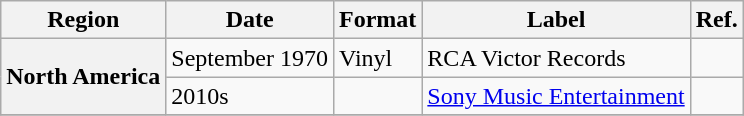<table class="wikitable plainrowheaders">
<tr>
<th scope="col">Region</th>
<th scope="col">Date</th>
<th scope="col">Format</th>
<th scope="col">Label</th>
<th scope="col">Ref.</th>
</tr>
<tr>
<th scope="row" rowspan="2">North America</th>
<td>September 1970</td>
<td>Vinyl</td>
<td>RCA Victor Records</td>
<td></td>
</tr>
<tr>
<td>2010s</td>
<td></td>
<td><a href='#'>Sony Music Entertainment</a></td>
<td></td>
</tr>
<tr>
</tr>
</table>
